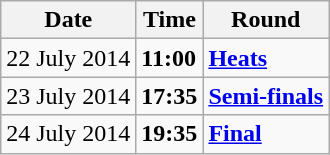<table class="wikitable">
<tr>
<th>Date</th>
<th>Time</th>
<th>Round</th>
</tr>
<tr>
<td>22 July 2014</td>
<td><strong>11:00</strong></td>
<td><strong><a href='#'>Heats</a></strong></td>
</tr>
<tr>
<td>23 July 2014</td>
<td><strong>17:35</strong></td>
<td><strong><a href='#'>Semi-finals</a></strong></td>
</tr>
<tr>
<td>24 July 2014</td>
<td><strong>19:35</strong></td>
<td><strong><a href='#'>Final</a></strong></td>
</tr>
</table>
